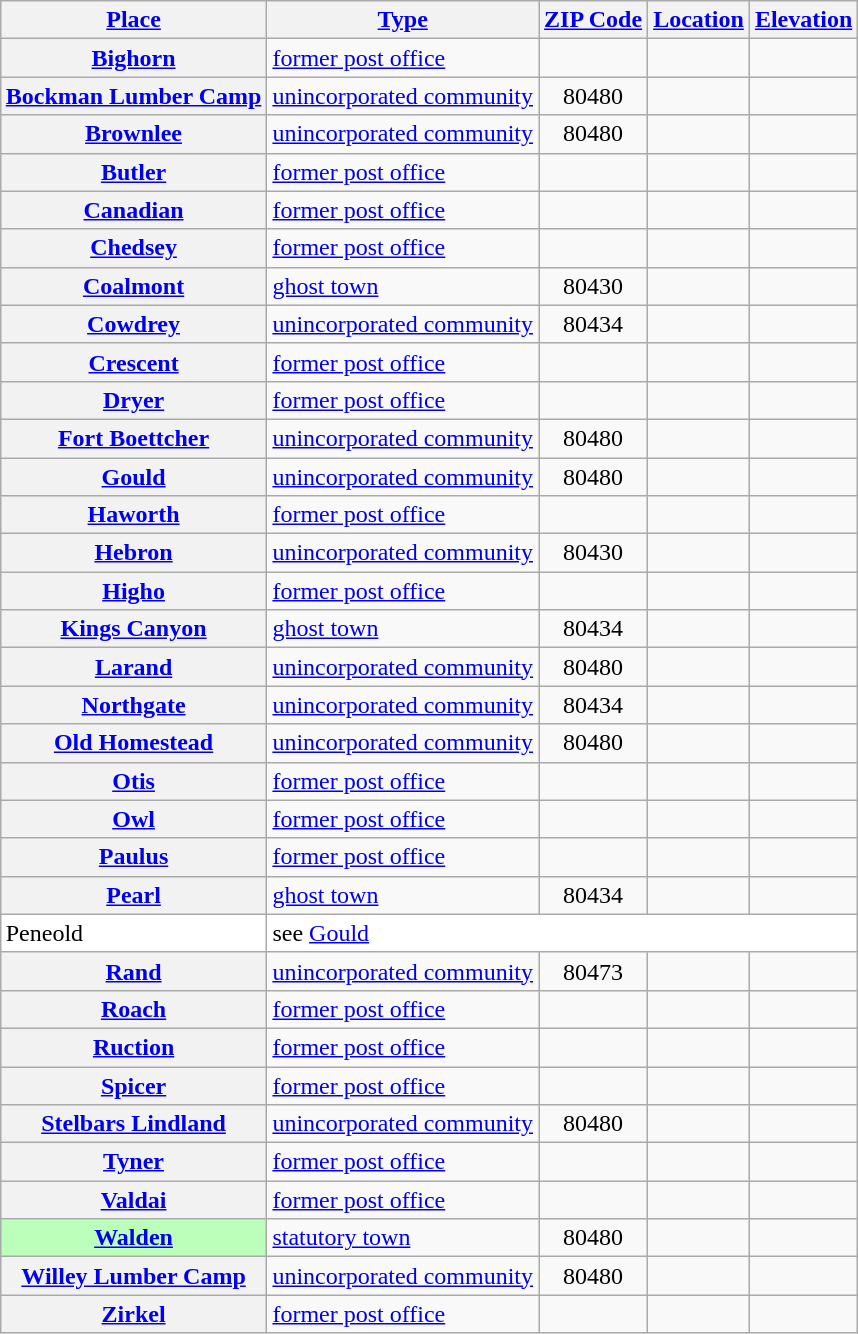<table class="wikitable sortable  plainrowheaders" style="margin:auto;">
<tr>
<th scope=col><a href='#'>Place</a></th>
<th scope=col><a href='#'>Type</a></th>
<th scope=col><a href='#'>ZIP Code</a></th>
<th scope=col><a href='#'>Location</a></th>
<th scope=col><a href='#'>Elevation</a></th>
</tr>
<tr>
<th scope=row><a href='#'>Bighorn</a></th>
<td><a href='#'>former post office</a></td>
<td align=center></td>
<td></td>
<td></td>
</tr>
<tr>
<th scope=row><a href='#'>Bockman Lumber Camp</a></th>
<td><a href='#'>unincorporated community</a></td>
<td align=center>80480</td>
<td></td>
<td align=right></td>
</tr>
<tr>
<th scope=row><a href='#'>Brownlee</a></th>
<td><a href='#'>unincorporated community</a></td>
<td align=center>80480</td>
<td></td>
<td align=right></td>
</tr>
<tr>
<th scope=row><a href='#'>Butler</a></th>
<td><a href='#'>former post office</a></td>
<td align=center></td>
<td></td>
<td></td>
</tr>
<tr>
<th scope=row><a href='#'>Canadian</a></th>
<td><a href='#'>former post office</a></td>
<td align=center></td>
<td></td>
<td></td>
</tr>
<tr>
<th scope=row><a href='#'>Chedsey</a></th>
<td><a href='#'>former post office</a></td>
<td align=center></td>
<td></td>
<td></td>
</tr>
<tr>
<th scope=row><a href='#'>Coalmont</a></th>
<td><a href='#'>ghost town</a></td>
<td align=center>80430</td>
<td></td>
<td align=right></td>
</tr>
<tr>
<th scope=row><a href='#'>Cowdrey</a></th>
<td><a href='#'>unincorporated community</a></td>
<td align=center>80434</td>
<td></td>
<td align=right></td>
</tr>
<tr>
<th scope=row><a href='#'>Crescent</a></th>
<td><a href='#'>former post office</a></td>
<td align=center></td>
<td></td>
<td></td>
</tr>
<tr>
<th scope=row><a href='#'>Dryer</a></th>
<td><a href='#'>former post office</a></td>
<td align=center></td>
<td></td>
<td></td>
</tr>
<tr>
<th scope=row><a href='#'>Fort Boettcher</a></th>
<td><a href='#'>unincorporated community</a></td>
<td align=center>80480</td>
<td></td>
<td align=right></td>
</tr>
<tr>
<th scope=row><a href='#'>Gould</a></th>
<td><a href='#'>unincorporated community</a></td>
<td align=center>80480</td>
<td></td>
<td align=right></td>
</tr>
<tr>
<th scope=row><a href='#'>Haworth</a></th>
<td><a href='#'>former post office</a></td>
<td align=center></td>
<td></td>
<td></td>
</tr>
<tr>
<th scope=row><a href='#'>Hebron</a></th>
<td><a href='#'>unincorporated community</a></td>
<td align=center>80430</td>
<td></td>
<td align=right></td>
</tr>
<tr>
<th scope=row><a href='#'>Higho</a></th>
<td><a href='#'>former post office</a></td>
<td align=center></td>
<td></td>
<td></td>
</tr>
<tr>
<th scope=row><a href='#'>Kings Canyon</a></th>
<td><a href='#'>ghost town</a></td>
<td align=center>80434</td>
<td></td>
<td align=right></td>
</tr>
<tr>
<th scope=row><a href='#'>Larand</a></th>
<td><a href='#'>unincorporated community</a></td>
<td align=center>80480</td>
<td></td>
<td align=right></td>
</tr>
<tr>
<th scope=row><a href='#'>Northgate</a></th>
<td><a href='#'>unincorporated community</a></td>
<td align=center>80434</td>
<td></td>
<td align=right></td>
</tr>
<tr>
<th scope=row><a href='#'>Old Homestead</a></th>
<td><a href='#'>unincorporated community</a></td>
<td align=center>80480</td>
<td></td>
<td align=right></td>
</tr>
<tr>
<th scope=row><a href='#'>Otis</a></th>
<td><a href='#'>former post office</a></td>
<td align=center></td>
<td></td>
<td></td>
</tr>
<tr>
<th scope=row><a href='#'>Owl</a></th>
<td><a href='#'>former post office</a></td>
<td align=center></td>
<td></td>
<td></td>
</tr>
<tr>
<th scope=row><a href='#'>Paulus</a></th>
<td><a href='#'>former post office</a></td>
<td align=center></td>
<td></td>
<td></td>
</tr>
<tr>
<th scope=row><a href='#'>Pearl</a></th>
<td><a href='#'>ghost town</a></td>
<td align=center>80434</td>
<td></td>
<td align=right></td>
</tr>
<tr bgcolor=white>
<td>Peneold</td>
<td colspan=4>see <a href='#'>Gould</a></td>
</tr>
<tr>
<th scope=row><a href='#'>Rand</a></th>
<td><a href='#'>unincorporated community</a></td>
<td align=center>80473</td>
<td></td>
<td align=right></td>
</tr>
<tr>
<th scope=row><a href='#'>Roach</a></th>
<td><a href='#'>former post office</a></td>
<td align=center></td>
<td></td>
<td></td>
</tr>
<tr>
<th scope=row><a href='#'>Ruction</a></th>
<td><a href='#'>former post office</a></td>
<td align=center></td>
<td></td>
<td></td>
</tr>
<tr>
<th scope=row><a href='#'>Spicer</a></th>
<td><a href='#'>former post office</a></td>
<td align=center></td>
<td></td>
<td></td>
</tr>
<tr>
<th scope=row><a href='#'>Stelbars Lindland</a></th>
<td><a href='#'>unincorporated community</a></td>
<td align=center>80480</td>
<td></td>
<td align=right></td>
</tr>
<tr>
<th scope=row><a href='#'>Tyner</a></th>
<td><a href='#'>former post office</a></td>
<td align=center></td>
<td></td>
<td></td>
</tr>
<tr>
<th scope=row><a href='#'>Valdai</a></th>
<td><a href='#'>former post office</a></td>
<td align=center></td>
<td></td>
<td></td>
</tr>
<tr>
<th scope=row style="background:#BBFFBB;"><a href='#'>Walden</a></th>
<td><a href='#'>statutory town</a></td>
<td align=center>80480</td>
<td></td>
<td align=right></td>
</tr>
<tr>
<th scope=row><a href='#'>Willey Lumber Camp</a></th>
<td><a href='#'>unincorporated community</a></td>
<td align=center>80480</td>
<td></td>
<td align=right></td>
</tr>
<tr>
<th scope=row><a href='#'>Zirkel</a></th>
<td><a href='#'>former post office</a></td>
<td align=center></td>
<td></td>
<td></td>
</tr>
</table>
